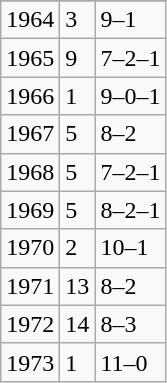<table class="wikitable">
<tr>
</tr>
<tr>
<td>1964</td>
<td>3</td>
<td>9–1</td>
</tr>
<tr>
<td>1965</td>
<td>9</td>
<td>7–2–1</td>
</tr>
<tr>
<td>1966</td>
<td>1</td>
<td>9–0–1</td>
</tr>
<tr>
<td>1967</td>
<td>5</td>
<td>8–2</td>
</tr>
<tr>
<td>1968</td>
<td>5</td>
<td>7–2–1</td>
</tr>
<tr>
<td>1969</td>
<td>5</td>
<td>8–2–1</td>
</tr>
<tr>
<td>1970</td>
<td>2</td>
<td>10–1</td>
</tr>
<tr>
<td>1971</td>
<td>13</td>
<td>8–2</td>
</tr>
<tr>
<td>1972</td>
<td>14</td>
<td>8–3</td>
</tr>
<tr>
<td>1973</td>
<td>1</td>
<td>11–0</td>
</tr>
</table>
